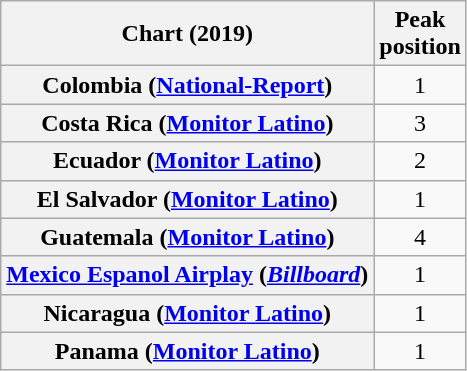<table class="wikitable sortable plainrowheaders" style="text-align:center">
<tr>
<th scope="col">Chart (2019)</th>
<th scope="col">Peak<br> position</th>
</tr>
<tr>
<th scope="row">Colombia (<a href='#'>National-Report</a>)</th>
<td>1</td>
</tr>
<tr>
<th scope="row">Costa Rica (<a href='#'>Monitor Latino</a>)</th>
<td>3</td>
</tr>
<tr>
<th scope="row">Ecuador (<a href='#'>Monitor Latino</a>)</th>
<td>2</td>
</tr>
<tr>
<th scope="row">El Salvador (<a href='#'>Monitor Latino</a>)</th>
<td>1</td>
</tr>
<tr>
<th scope="row">Guatemala (<a href='#'>Monitor Latino</a>)</th>
<td>4</td>
</tr>
<tr>
<th scope="row"><a href='#'>Mexico Espanol Airplay</a> (<em><a href='#'>Billboard</a></em>)</th>
<td>1</td>
</tr>
<tr>
<th scope="row">Nicaragua (<a href='#'>Monitor Latino</a>)</th>
<td>1</td>
</tr>
<tr>
<th scope="row">Panama (<a href='#'>Monitor Latino</a>)</th>
<td>1</td>
</tr>
</table>
